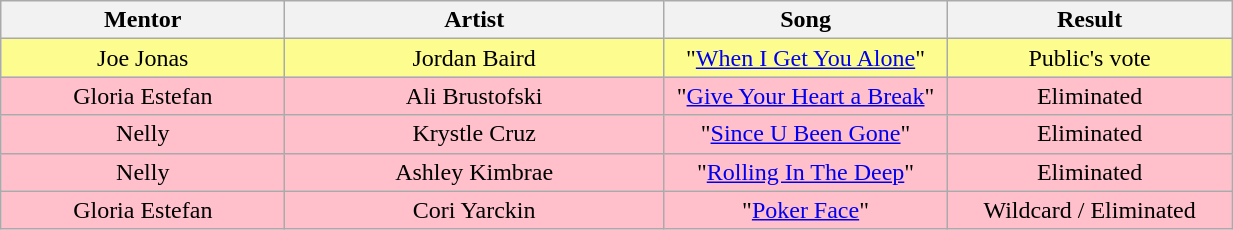<table class="wikitable" style="text-align:center; width:65%;">
<tr>
<th style="width:15%;">Mentor</th>
<th style="width:20%;">Artist</th>
<th style="width:15%;">Song</th>
<th style="width:15%;">Result</th>
</tr>
<tr style="background:#fdfc8f;">
<td>Joe Jonas</td>
<td>Jordan Baird</td>
<td>"<a href='#'>When I Get You Alone</a>"</td>
<td>Public's vote</td>
</tr>
<tr style="background:pink;">
<td>Gloria Estefan</td>
<td>Ali Brustofski</td>
<td>"<a href='#'>Give Your Heart a Break</a>"</td>
<td>Eliminated</td>
</tr>
<tr style="background:pink;">
<td>Nelly</td>
<td>Krystle Cruz</td>
<td>"<a href='#'>Since U Been Gone</a>"</td>
<td>Eliminated</td>
</tr>
<tr style="background:pink;">
<td>Nelly</td>
<td>Ashley Kimbrae</td>
<td>"<a href='#'>Rolling In The Deep</a>"</td>
<td>Eliminated</td>
</tr>
<tr>
<td style="background:pink;">Gloria Estefan</td>
<td style="background:pink;">Cori Yarckin</td>
<td style="background:pink;">"<a href='#'>Poker Face</a>"</td>
<td style="background:pink;">Wildcard / Eliminated</td>
</tr>
</table>
